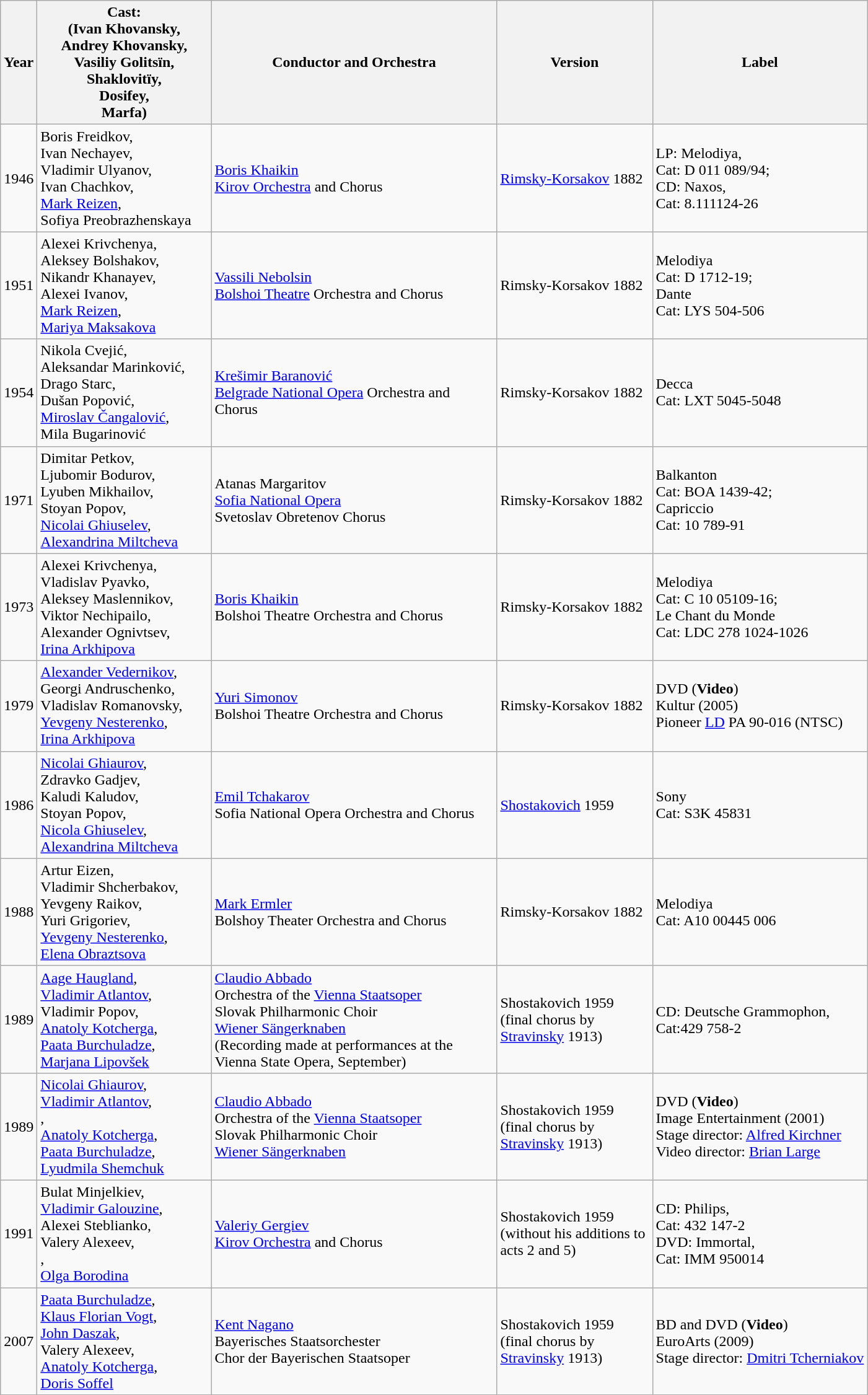<table class="wikitable">
<tr>
<th>Year</th>
<th Width="180">Cast:<br>(Ivan Khovansky,<br>Andrey Khovansky,<br>Vasiliy Golitsïn,<br>Shaklovitïy,<br>Dosifey,<br>Marfa)</th>
<th Width="300">Conductor and Orchestra</th>
<th Width="160">Version</th>
<th>Label</th>
</tr>
<tr>
<td>1946</td>
<td>Boris Freidkov,<br>Ivan Nechayev,<br>Vladimir Ulyanov,<br>Ivan Chachkov,<br><a href='#'>Mark Reizen</a>,<br>Sofiya Preobrazhenskaya</td>
<td><a href='#'>Boris Khaikin</a><br> <a href='#'>Kirov Orchestra</a> and Chorus</td>
<td><a href='#'>Rimsky-Korsakov</a> 1882</td>
<td>LP: Melodiya,<br>Cat: D 011 089/94;<br>CD: Naxos,<br>Cat: 8.111124-26</td>
</tr>
<tr>
<td>1951</td>
<td>Alexei Krivchenya,<br>Aleksey Bolshakov,<br>Nikandr Khanayev,<br>Alexei Ivanov,<br><a href='#'>Mark Reizen</a>,<br><a href='#'>Mariya Maksakova</a></td>
<td><a href='#'>Vassili Nebolsin</a><br><a href='#'>Bolshoi Theatre</a> Orchestra and Chorus</td>
<td>Rimsky-Korsakov 1882</td>
<td>Melodiya<br>Cat: D 1712-19;<br>Dante<br>Cat: LYS 504-506</td>
</tr>
<tr>
<td>1954</td>
<td [>Nikola Cvejić,<br>Aleksandar Marinković,<br>Drago Starc,<br>Dušan Popović,<br><a href='#'>Miroslav Čangalović</a>,<br>Mila Bugarinović</td>
<td><a href='#'>Krešimir Baranović</a><br><a href='#'>Belgrade National Opera</a> Orchestra and Chorus</td>
<td>Rimsky-Korsakov 1882</td>
<td>Decca<br>Cat: LXT 5045-5048</td>
</tr>
<tr>
<td>1971</td>
<td>Dimitar Petkov,<br>Ljubomir Bodurov,<br>Lyuben Mikhailov,<br>Stoyan Popov,<br><a href='#'>Nicolai Ghiuselev</a>,<br><a href='#'>Alexandrina Miltcheva</a></td>
<td>Atanas Margaritov<br><a href='#'>Sofia National Opera</a><br>Svetoslav Obretenov Chorus</td>
<td>Rimsky-Korsakov 1882</td>
<td>Balkanton<br>Cat: BOA 1439-42;<br>Capriccio<br>Cat: 10 789-91</td>
</tr>
<tr>
<td>1973</td>
<td>Alexei Krivchenya,<br>Vladislav Pyavko,<br>Aleksey Maslennikov,<br>Viktor Nechipailo,<br>Alexander Ognivtsev,<br><a href='#'>Irina Arkhipova</a></td>
<td><a href='#'>Boris Khaikin</a><br>Bolshoi Theatre Orchestra and Chorus</td>
<td>Rimsky-Korsakov 1882</td>
<td>Melodiya<br>Cat: C 10 05109-16;<br>Le Chant du Monde<br>Cat: LDC 278 1024-1026</td>
</tr>
<tr>
<td>1979</td>
<td><a href='#'>Alexander Vedernikov</a>,<br>Georgi Andruschenko,<br>Vladislav Romanovsky,<br><a href='#'>Yevgeny Nesterenko</a>,<br><a href='#'>Irina Arkhipova</a></td>
<td><a href='#'>Yuri Simonov</a><br>Bolshoi Theatre Orchestra and Chorus</td>
<td>Rimsky-Korsakov 1882</td>
<td>DVD (<strong>Video</strong>)<br>Kultur (2005)<br>Pioneer <a href='#'>LD</a> PA 90-016 (NTSC)</td>
</tr>
<tr>
<td>1986</td>
<td><a href='#'>Nicolai Ghiaurov</a>,<br>Zdravko Gadjev,<br>Kaludi Kaludov,<br>Stoyan Popov,<br><a href='#'>Nicola Ghiuselev</a>,<br><a href='#'>Alexandrina Miltcheva</a></td>
<td><a href='#'>Emil Tchakarov</a><br>Sofia National Opera Orchestra and Chorus</td>
<td><a href='#'>Shostakovich</a> 1959</td>
<td>Sony<br>Cat: S3K 45831</td>
</tr>
<tr>
<td>1988</td>
<td>Artur Eizen,<br>Vladimir Shcherbakov,<br>Yevgeny Raikov,<br>Yuri Grigoriev,<br><a href='#'>Yevgeny Nesterenko</a>,<br><a href='#'>Elena Obraztsova</a></td>
<td><a href='#'>Mark Ermler</a><br>Bolshoy Theater Orchestra and Chorus</td>
<td>Rimsky-Korsakov 1882</td>
<td>Melodiya<br>Cat: A10 00445 006</td>
</tr>
<tr>
<td>1989</td>
<td><a href='#'>Aage Haugland</a>,<br><a href='#'>Vladimir Atlantov</a>,<br>Vladimir Popov,<br><a href='#'>Anatoly Kotcherga</a>,<br><a href='#'>Paata Burchuladze</a>,<br><a href='#'>Marjana Lipovšek</a></td>
<td><a href='#'>Claudio Abbado</a><br>Orchestra of the <a href='#'>Vienna Staatsoper</a><br>Slovak Philharmonic Choir<br><a href='#'>Wiener Sängerknaben</a><br>(Recording made at performances at the Vienna State Opera, September)</td>
<td>Shostakovich 1959<br>(final chorus by <a href='#'>Stravinsky</a> 1913)</td>
<td>CD: Deutsche Grammophon,<br>Cat:429 758-2</td>
</tr>
<tr>
<td>1989</td>
<td><a href='#'>Nicolai Ghiaurov</a>,<br><a href='#'>Vladimir Atlantov</a>,<br>,<br><a href='#'>Anatoly Kotcherga</a>,<br><a href='#'>Paata Burchuladze</a>,<br><a href='#'>Lyudmila Shemchuk</a></td>
<td><a href='#'>Claudio Abbado</a><br>Orchestra of the <a href='#'>Vienna Staatsoper</a><br>Slovak Philharmonic Choir<br><a href='#'>Wiener Sängerknaben</a></td>
<td>Shostakovich 1959<br>(final chorus by <a href='#'>Stravinsky</a> 1913)</td>
<td>DVD (<strong>Video</strong>)<br>Image Entertainment (2001)<br>Stage director: <a href='#'>Alfred Kirchner</a><br>Video director: <a href='#'>Brian Large</a></td>
</tr>
<tr>
<td>1991</td>
<td>Bulat Minjelkiev,<br><a href='#'>Vladimir Galouzine</a>,<br>Alexei Steblianko,<br>Valery Alexeev,<br>,<br><a href='#'>Olga Borodina</a></td>
<td><a href='#'>Valeriy Gergiev</a><br><a href='#'>Kirov Orchestra</a> and Chorus</td>
<td>Shostakovich 1959 (without his additions to acts 2 and 5)</td>
<td>CD: Philips,<br>Cat: 432 147-2<br>DVD: Immortal,<br>Cat: IMM 950014</td>
</tr>
<tr>
<td>2007</td>
<td><a href='#'>Paata Burchuladze</a>,<br><a href='#'>Klaus Florian Vogt</a>,<br><a href='#'>John Daszak</a>,<br>Valery Alexeev,<br><a href='#'>Anatoly Kotcherga</a>,<br><a href='#'>Doris Soffel</a></td>
<td><a href='#'>Kent Nagano</a><br>Bayerisches Staatsorchester<br>Chor der Bayerischen Staatsoper</td>
<td>Shostakovich 1959<br>(final chorus by <a href='#'>Stravinsky</a> 1913)</td>
<td>BD and DVD (<strong>Video</strong>)<br>EuroArts (2009)<br>Stage director: <a href='#'>Dmitri Tcherniakov</a></td>
</tr>
</table>
